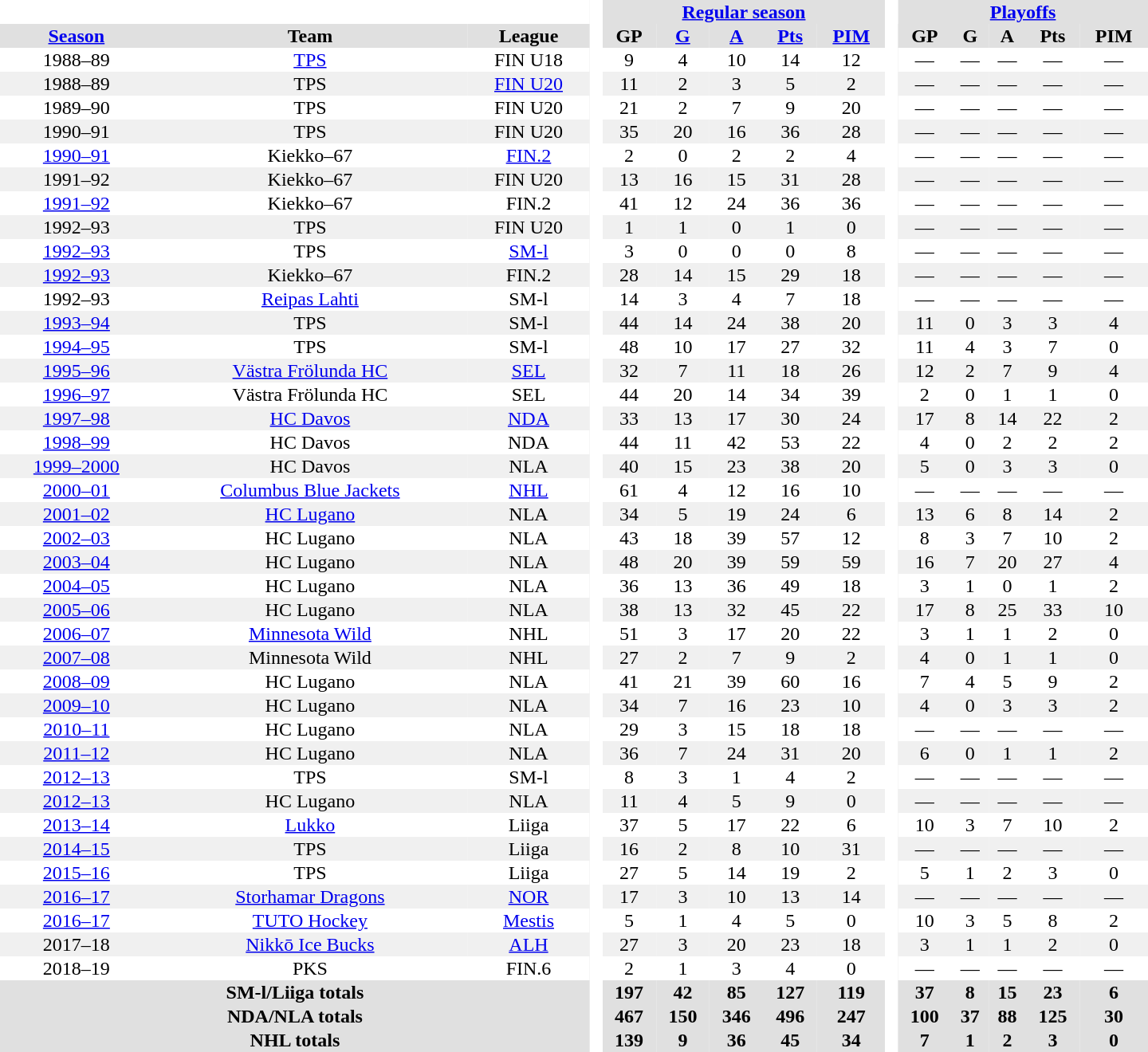<table border="0" cellpadding="1" cellspacing="0" style="text-align:center; width:60em">
<tr bgcolor="#e0e0e0">
<th colspan="3" bgcolor="#ffffff"> </th>
<th rowspan="99" bgcolor="#ffffff"> </th>
<th colspan="5"><a href='#'>Regular season</a></th>
<th rowspan="99" bgcolor="#ffffff"> </th>
<th colspan="5"><a href='#'>Playoffs</a></th>
</tr>
<tr bgcolor="#e0e0e0">
<th><a href='#'>Season</a></th>
<th>Team</th>
<th>League</th>
<th>GP</th>
<th><a href='#'>G</a></th>
<th><a href='#'>A</a></th>
<th><a href='#'>Pts</a></th>
<th><a href='#'>PIM</a></th>
<th>GP</th>
<th>G</th>
<th>A</th>
<th>Pts</th>
<th>PIM</th>
</tr>
<tr>
<td>1988–89</td>
<td><a href='#'>TPS</a></td>
<td>FIN U18</td>
<td>9</td>
<td>4</td>
<td>10</td>
<td>14</td>
<td>12</td>
<td>—</td>
<td>—</td>
<td>—</td>
<td>—</td>
<td>—</td>
</tr>
<tr bgcolor="#f0f0f0">
<td>1988–89</td>
<td>TPS</td>
<td><a href='#'>FIN U20</a></td>
<td>11</td>
<td>2</td>
<td>3</td>
<td>5</td>
<td>2</td>
<td>—</td>
<td>—</td>
<td>—</td>
<td>—</td>
<td>—</td>
</tr>
<tr>
<td>1989–90</td>
<td>TPS</td>
<td>FIN U20</td>
<td>21</td>
<td>2</td>
<td>7</td>
<td>9</td>
<td>20</td>
<td>—</td>
<td>—</td>
<td>—</td>
<td>—</td>
<td>—</td>
</tr>
<tr bgcolor="#f0f0f0">
<td>1990–91</td>
<td>TPS</td>
<td>FIN U20</td>
<td>35</td>
<td>20</td>
<td>16</td>
<td>36</td>
<td>28</td>
<td>—</td>
<td>—</td>
<td>—</td>
<td>—</td>
<td>—</td>
</tr>
<tr>
<td><a href='#'>1990–91</a></td>
<td>Kiekko–67</td>
<td><a href='#'>FIN.2</a></td>
<td>2</td>
<td>0</td>
<td>2</td>
<td>2</td>
<td>4</td>
<td>—</td>
<td>—</td>
<td>—</td>
<td>—</td>
<td>—</td>
</tr>
<tr bgcolor="#f0f0f0">
<td>1991–92</td>
<td>Kiekko–67</td>
<td>FIN U20</td>
<td>13</td>
<td>16</td>
<td>15</td>
<td>31</td>
<td>28</td>
<td>—</td>
<td>—</td>
<td>—</td>
<td>—</td>
<td>—</td>
</tr>
<tr>
<td><a href='#'>1991–92</a></td>
<td>Kiekko–67</td>
<td>FIN.2</td>
<td>41</td>
<td>12</td>
<td>24</td>
<td>36</td>
<td>36</td>
<td>—</td>
<td>—</td>
<td>—</td>
<td>—</td>
<td>—</td>
</tr>
<tr bgcolor="#f0f0f0">
<td>1992–93</td>
<td>TPS</td>
<td>FIN U20</td>
<td>1</td>
<td>1</td>
<td>0</td>
<td>1</td>
<td>0</td>
<td>—</td>
<td>—</td>
<td>—</td>
<td>—</td>
<td>—</td>
</tr>
<tr>
<td><a href='#'>1992–93</a></td>
<td>TPS</td>
<td><a href='#'>SM-l</a></td>
<td>3</td>
<td>0</td>
<td>0</td>
<td>0</td>
<td>8</td>
<td>—</td>
<td>—</td>
<td>—</td>
<td>—</td>
<td>—</td>
</tr>
<tr bgcolor="#f0f0f0">
<td><a href='#'>1992–93</a></td>
<td>Kiekko–67</td>
<td>FIN.2</td>
<td>28</td>
<td>14</td>
<td>15</td>
<td>29</td>
<td>18</td>
<td>—</td>
<td>—</td>
<td>—</td>
<td>—</td>
<td>—</td>
</tr>
<tr>
<td>1992–93</td>
<td><a href='#'>Reipas Lahti</a></td>
<td>SM-l</td>
<td>14</td>
<td>3</td>
<td>4</td>
<td>7</td>
<td>18</td>
<td>—</td>
<td>—</td>
<td>—</td>
<td>—</td>
<td>—</td>
</tr>
<tr bgcolor="#f0f0f0">
<td><a href='#'>1993–94</a></td>
<td>TPS</td>
<td>SM-l</td>
<td>44</td>
<td>14</td>
<td>24</td>
<td>38</td>
<td>20</td>
<td>11</td>
<td>0</td>
<td>3</td>
<td>3</td>
<td>4</td>
</tr>
<tr>
<td><a href='#'>1994–95</a></td>
<td>TPS</td>
<td>SM-l</td>
<td>48</td>
<td>10</td>
<td>17</td>
<td>27</td>
<td>32</td>
<td>11</td>
<td>4</td>
<td>3</td>
<td>7</td>
<td>0</td>
</tr>
<tr bgcolor="#f0f0f0">
<td><a href='#'>1995–96</a></td>
<td><a href='#'>Västra Frölunda HC</a></td>
<td><a href='#'>SEL</a></td>
<td>32</td>
<td>7</td>
<td>11</td>
<td>18</td>
<td>26</td>
<td>12</td>
<td>2</td>
<td>7</td>
<td>9</td>
<td>4</td>
</tr>
<tr>
<td><a href='#'>1996–97</a></td>
<td>Västra Frölunda HC</td>
<td>SEL</td>
<td>44</td>
<td>20</td>
<td>14</td>
<td>34</td>
<td>39</td>
<td>2</td>
<td>0</td>
<td>1</td>
<td>1</td>
<td>0</td>
</tr>
<tr bgcolor="#f0f0f0">
<td><a href='#'>1997–98</a></td>
<td><a href='#'>HC Davos</a></td>
<td><a href='#'>NDA</a></td>
<td>33</td>
<td>13</td>
<td>17</td>
<td>30</td>
<td>24</td>
<td>17</td>
<td>8</td>
<td>14</td>
<td>22</td>
<td>2</td>
</tr>
<tr>
<td><a href='#'>1998–99</a></td>
<td>HC Davos</td>
<td>NDA</td>
<td>44</td>
<td>11</td>
<td>42</td>
<td>53</td>
<td>22</td>
<td>4</td>
<td>0</td>
<td>2</td>
<td>2</td>
<td>2</td>
</tr>
<tr bgcolor="#f0f0f0">
<td><a href='#'>1999–2000</a></td>
<td>HC Davos</td>
<td>NLA</td>
<td>40</td>
<td>15</td>
<td>23</td>
<td>38</td>
<td>20</td>
<td>5</td>
<td>0</td>
<td>3</td>
<td>3</td>
<td>0</td>
</tr>
<tr>
<td><a href='#'>2000–01</a></td>
<td><a href='#'>Columbus Blue Jackets</a></td>
<td><a href='#'>NHL</a></td>
<td>61</td>
<td>4</td>
<td>12</td>
<td>16</td>
<td>10</td>
<td>—</td>
<td>—</td>
<td>—</td>
<td>—</td>
<td>—</td>
</tr>
<tr bgcolor="#f0f0f0">
<td><a href='#'>2001–02</a></td>
<td><a href='#'>HC Lugano</a></td>
<td>NLA</td>
<td>34</td>
<td>5</td>
<td>19</td>
<td>24</td>
<td>6</td>
<td>13</td>
<td>6</td>
<td>8</td>
<td>14</td>
<td>2</td>
</tr>
<tr>
<td><a href='#'>2002–03</a></td>
<td>HC Lugano</td>
<td>NLA</td>
<td>43</td>
<td>18</td>
<td>39</td>
<td>57</td>
<td>12</td>
<td>8</td>
<td>3</td>
<td>7</td>
<td>10</td>
<td>2</td>
</tr>
<tr bgcolor="#f0f0f0">
<td><a href='#'>2003–04</a></td>
<td>HC Lugano</td>
<td>NLA</td>
<td>48</td>
<td>20</td>
<td>39</td>
<td>59</td>
<td>59</td>
<td>16</td>
<td>7</td>
<td>20</td>
<td>27</td>
<td>4</td>
</tr>
<tr>
<td><a href='#'>2004–05</a></td>
<td>HC Lugano</td>
<td>NLA</td>
<td>36</td>
<td>13</td>
<td>36</td>
<td>49</td>
<td>18</td>
<td>3</td>
<td>1</td>
<td>0</td>
<td>1</td>
<td>2</td>
</tr>
<tr bgcolor="#f0f0f0">
<td><a href='#'>2005–06</a></td>
<td>HC Lugano</td>
<td>NLA</td>
<td>38</td>
<td>13</td>
<td>32</td>
<td>45</td>
<td>22</td>
<td>17</td>
<td>8</td>
<td>25</td>
<td>33</td>
<td>10</td>
</tr>
<tr>
<td><a href='#'>2006–07</a></td>
<td><a href='#'>Minnesota Wild</a></td>
<td>NHL</td>
<td>51</td>
<td>3</td>
<td>17</td>
<td>20</td>
<td>22</td>
<td>3</td>
<td>1</td>
<td>1</td>
<td>2</td>
<td>0</td>
</tr>
<tr bgcolor="#f0f0f0">
<td><a href='#'>2007–08</a></td>
<td>Minnesota Wild</td>
<td>NHL</td>
<td>27</td>
<td>2</td>
<td>7</td>
<td>9</td>
<td>2</td>
<td>4</td>
<td>0</td>
<td>1</td>
<td>1</td>
<td>0</td>
</tr>
<tr>
<td><a href='#'>2008–09</a></td>
<td>HC Lugano</td>
<td>NLA</td>
<td>41</td>
<td>21</td>
<td>39</td>
<td>60</td>
<td>16</td>
<td>7</td>
<td>4</td>
<td>5</td>
<td>9</td>
<td>2</td>
</tr>
<tr bgcolor="#f0f0f0">
<td><a href='#'>2009–10</a></td>
<td>HC Lugano</td>
<td>NLA</td>
<td>34</td>
<td>7</td>
<td>16</td>
<td>23</td>
<td>10</td>
<td>4</td>
<td>0</td>
<td>3</td>
<td>3</td>
<td>2</td>
</tr>
<tr>
<td><a href='#'>2010–11</a></td>
<td>HC Lugano</td>
<td>NLA</td>
<td>29</td>
<td>3</td>
<td>15</td>
<td>18</td>
<td>18</td>
<td>—</td>
<td>—</td>
<td>—</td>
<td>—</td>
<td>—</td>
</tr>
<tr bgcolor="#f0f0f0">
<td><a href='#'>2011–12</a></td>
<td>HC Lugano</td>
<td>NLA</td>
<td>36</td>
<td>7</td>
<td>24</td>
<td>31</td>
<td>20</td>
<td>6</td>
<td>0</td>
<td>1</td>
<td>1</td>
<td>2</td>
</tr>
<tr>
<td><a href='#'>2012–13</a></td>
<td>TPS</td>
<td>SM-l</td>
<td>8</td>
<td>3</td>
<td>1</td>
<td>4</td>
<td>2</td>
<td>—</td>
<td>—</td>
<td>—</td>
<td>—</td>
<td>—</td>
</tr>
<tr bgcolor="#f0f0f0">
<td><a href='#'>2012–13</a></td>
<td>HC Lugano</td>
<td>NLA</td>
<td>11</td>
<td>4</td>
<td>5</td>
<td>9</td>
<td>0</td>
<td>—</td>
<td>—</td>
<td>—</td>
<td>—</td>
<td>—</td>
</tr>
<tr>
<td><a href='#'>2013–14</a></td>
<td><a href='#'>Lukko</a></td>
<td>Liiga</td>
<td>37</td>
<td>5</td>
<td>17</td>
<td>22</td>
<td>6</td>
<td>10</td>
<td>3</td>
<td>7</td>
<td>10</td>
<td>2</td>
</tr>
<tr bgcolor="#f0f0f0">
<td><a href='#'>2014–15</a></td>
<td>TPS</td>
<td>Liiga</td>
<td>16</td>
<td>2</td>
<td>8</td>
<td>10</td>
<td>31</td>
<td>—</td>
<td>—</td>
<td>—</td>
<td>—</td>
<td>—</td>
</tr>
<tr>
<td><a href='#'>2015–16</a></td>
<td>TPS</td>
<td>Liiga</td>
<td>27</td>
<td>5</td>
<td>14</td>
<td>19</td>
<td>2</td>
<td>5</td>
<td>1</td>
<td>2</td>
<td>3</td>
<td>0</td>
</tr>
<tr bgcolor="#f0f0f0">
<td><a href='#'>2016–17</a></td>
<td><a href='#'>Storhamar Dragons</a></td>
<td><a href='#'>NOR</a></td>
<td>17</td>
<td>3</td>
<td>10</td>
<td>13</td>
<td>14</td>
<td>—</td>
<td>—</td>
<td>—</td>
<td>—</td>
<td>—</td>
</tr>
<tr>
<td><a href='#'>2016–17</a></td>
<td><a href='#'>TUTO Hockey</a></td>
<td><a href='#'>Mestis</a></td>
<td>5</td>
<td>1</td>
<td>4</td>
<td>5</td>
<td>0</td>
<td>10</td>
<td>3</td>
<td>5</td>
<td>8</td>
<td>2</td>
</tr>
<tr bgcolor="#f0f0f0">
<td>2017–18</td>
<td><a href='#'>Nikkō Ice Bucks</a></td>
<td><a href='#'>ALH</a></td>
<td>27</td>
<td>3</td>
<td>20</td>
<td>23</td>
<td>18</td>
<td>3</td>
<td>1</td>
<td>1</td>
<td>2</td>
<td>0</td>
</tr>
<tr>
<td>2018–19</td>
<td>PKS</td>
<td>FIN.6</td>
<td>2</td>
<td>1</td>
<td>3</td>
<td>4</td>
<td>0</td>
<td>—</td>
<td>—</td>
<td>—</td>
<td>—</td>
<td>—</td>
</tr>
<tr bgcolor="#e0e0e0">
<th colspan="3">SM-l/Liiga totals</th>
<th>197</th>
<th>42</th>
<th>85</th>
<th>127</th>
<th>119</th>
<th>37</th>
<th>8</th>
<th>15</th>
<th>23</th>
<th>6</th>
</tr>
<tr bgcolor="#e0e0e0">
<th colspan="3">NDA/NLA totals</th>
<th>467</th>
<th>150</th>
<th>346</th>
<th>496</th>
<th>247</th>
<th>100</th>
<th>37</th>
<th>88</th>
<th>125</th>
<th>30</th>
</tr>
<tr bgcolor="#e0e0e0">
<th colspan="3">NHL totals</th>
<th>139</th>
<th>9</th>
<th>36</th>
<th>45</th>
<th>34</th>
<th>7</th>
<th>1</th>
<th>2</th>
<th>3</th>
<th>0</th>
</tr>
</table>
